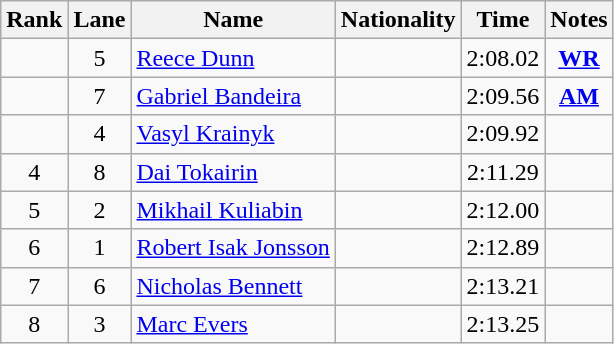<table class="wikitable sortable" style="text-align:center">
<tr>
<th>Rank</th>
<th>Lane</th>
<th>Name</th>
<th>Nationality</th>
<th>Time</th>
<th>Notes</th>
</tr>
<tr>
<td></td>
<td>5</td>
<td align=left><a href='#'>Reece Dunn</a></td>
<td align=left></td>
<td>2:08.02</td>
<td><strong><a href='#'>WR</a></strong></td>
</tr>
<tr>
<td></td>
<td>7</td>
<td align=left><a href='#'>Gabriel Bandeira</a></td>
<td align=left></td>
<td>2:09.56</td>
<td><strong><a href='#'>AM</a></strong></td>
</tr>
<tr>
<td></td>
<td>4</td>
<td align=left><a href='#'>Vasyl Krainyk</a></td>
<td align=left></td>
<td>2:09.92</td>
<td></td>
</tr>
<tr>
<td>4</td>
<td>8</td>
<td align=left><a href='#'>Dai Tokairin</a></td>
<td align=left></td>
<td>2:11.29</td>
<td></td>
</tr>
<tr>
<td>5</td>
<td>2</td>
<td align=left><a href='#'>Mikhail Kuliabin</a></td>
<td align=left></td>
<td>2:12.00</td>
<td></td>
</tr>
<tr>
<td>6</td>
<td>1</td>
<td align=left><a href='#'>Robert Isak Jonsson</a></td>
<td align=left></td>
<td>2:12.89</td>
<td></td>
</tr>
<tr>
<td>7</td>
<td>6</td>
<td align=left><a href='#'>Nicholas Bennett</a></td>
<td align=left></td>
<td>2:13.21</td>
<td></td>
</tr>
<tr>
<td>8</td>
<td>3</td>
<td align=left><a href='#'>Marc Evers</a></td>
<td align=left></td>
<td>2:13.25</td>
<td></td>
</tr>
</table>
